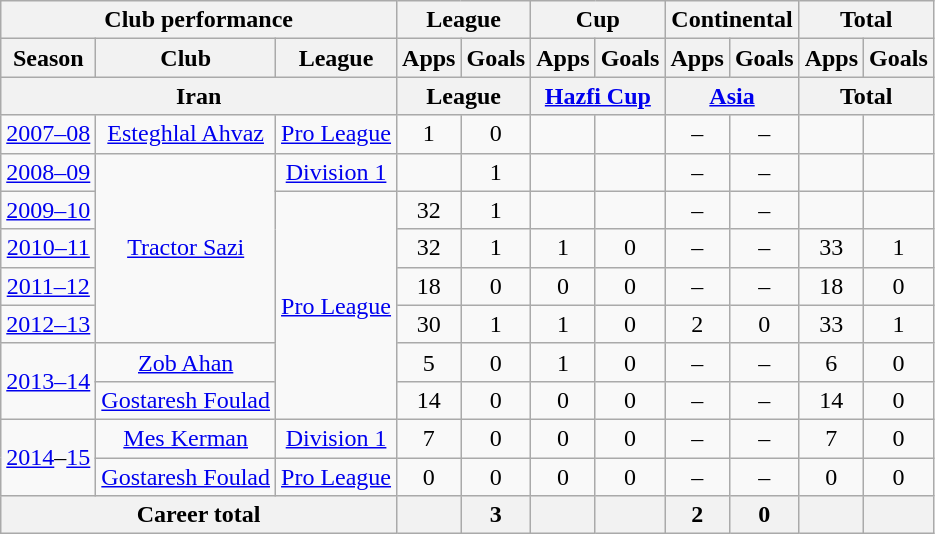<table class="wikitable" style="text-align:center">
<tr>
<th colspan=3>Club performance</th>
<th colspan=2>League</th>
<th colspan=2>Cup</th>
<th colspan=2>Continental</th>
<th colspan=2>Total</th>
</tr>
<tr>
<th>Season</th>
<th>Club</th>
<th>League</th>
<th>Apps</th>
<th>Goals</th>
<th>Apps</th>
<th>Goals</th>
<th>Apps</th>
<th>Goals</th>
<th>Apps</th>
<th>Goals</th>
</tr>
<tr>
<th colspan=3>Iran</th>
<th colspan=2>League</th>
<th colspan=2><a href='#'>Hazfi Cup</a></th>
<th colspan=2><a href='#'>Asia</a></th>
<th colspan=2>Total</th>
</tr>
<tr>
<td><a href='#'>2007–08</a></td>
<td><a href='#'>Esteghlal Ahvaz</a></td>
<td><a href='#'>Pro League</a></td>
<td>1</td>
<td>0</td>
<td></td>
<td></td>
<td>–</td>
<td>–</td>
<td></td>
<td></td>
</tr>
<tr>
<td><a href='#'>2008–09</a></td>
<td rowspan="5"><a href='#'>Tractor Sazi</a></td>
<td><a href='#'>Division 1</a></td>
<td></td>
<td>1</td>
<td></td>
<td></td>
<td>–</td>
<td>–</td>
<td></td>
<td></td>
</tr>
<tr>
<td><a href='#'>2009–10</a></td>
<td rowspan="6"><a href='#'>Pro League</a></td>
<td>32</td>
<td>1</td>
<td></td>
<td></td>
<td>–</td>
<td>–</td>
<td></td>
<td></td>
</tr>
<tr>
<td><a href='#'>2010–11</a></td>
<td>32</td>
<td>1</td>
<td>1</td>
<td>0</td>
<td>–</td>
<td>–</td>
<td>33</td>
<td>1</td>
</tr>
<tr>
<td><a href='#'>2011–12</a></td>
<td>18</td>
<td>0</td>
<td>0</td>
<td>0</td>
<td>–</td>
<td>–</td>
<td>18</td>
<td>0</td>
</tr>
<tr>
<td><a href='#'>2012–13</a></td>
<td>30</td>
<td>1</td>
<td>1</td>
<td>0</td>
<td>2</td>
<td>0</td>
<td>33</td>
<td>1</td>
</tr>
<tr>
<td rowspan="2"><a href='#'>2013–14</a></td>
<td><a href='#'>Zob Ahan</a></td>
<td>5</td>
<td>0</td>
<td>1</td>
<td>0</td>
<td>–</td>
<td>–</td>
<td>6</td>
<td>0</td>
</tr>
<tr>
<td><a href='#'>Gostaresh Foulad</a></td>
<td>14</td>
<td>0</td>
<td>0</td>
<td>0</td>
<td>–</td>
<td>–</td>
<td>14</td>
<td>0</td>
</tr>
<tr>
<td rowspan="2"><a href='#'>2014</a>–<a href='#'>15</a></td>
<td><a href='#'>Mes Kerman</a></td>
<td><a href='#'>Division 1</a></td>
<td>7</td>
<td>0</td>
<td>0</td>
<td>0</td>
<td>–</td>
<td>–</td>
<td>7</td>
<td>0</td>
</tr>
<tr>
<td><a href='#'>Gostaresh Foulad</a></td>
<td><a href='#'>Pro League</a></td>
<td>0</td>
<td>0</td>
<td>0</td>
<td>0</td>
<td>–</td>
<td>–</td>
<td>0</td>
<td>0</td>
</tr>
<tr>
<th colspan=3>Career total</th>
<th></th>
<th>3</th>
<th></th>
<th></th>
<th>2</th>
<th>0</th>
<th></th>
<th></th>
</tr>
</table>
